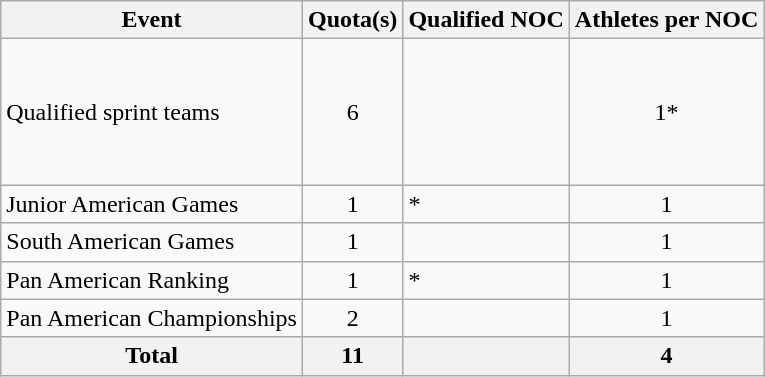<table class="wikitable">
<tr>
<th>Event</th>
<th>Quota(s)</th>
<th>Qualified NOC</th>
<th>Athletes per NOC</th>
</tr>
<tr>
<td>Qualified sprint teams</td>
<td style="text-align:center;">6</td>
<td><br><br><br><br><br></td>
<td align=center>1*</td>
</tr>
<tr>
<td>Junior American Games</td>
<td style="text-align:center;">1</td>
<td>*</td>
<td align=center>1</td>
</tr>
<tr>
<td>South American Games</td>
<td style="text-align:center;">1</td>
<td></td>
<td align=center>1</td>
</tr>
<tr>
<td>Pan American Ranking</td>
<td style="text-align:center;">1</td>
<td>*</td>
<td align=center>1</td>
</tr>
<tr>
<td>Pan American Championships</td>
<td style="text-align:center;">2</td>
<td><br></td>
<td align=center>1</td>
</tr>
<tr>
<th>Total</th>
<th>11</th>
<th></th>
<th>4</th>
</tr>
</table>
